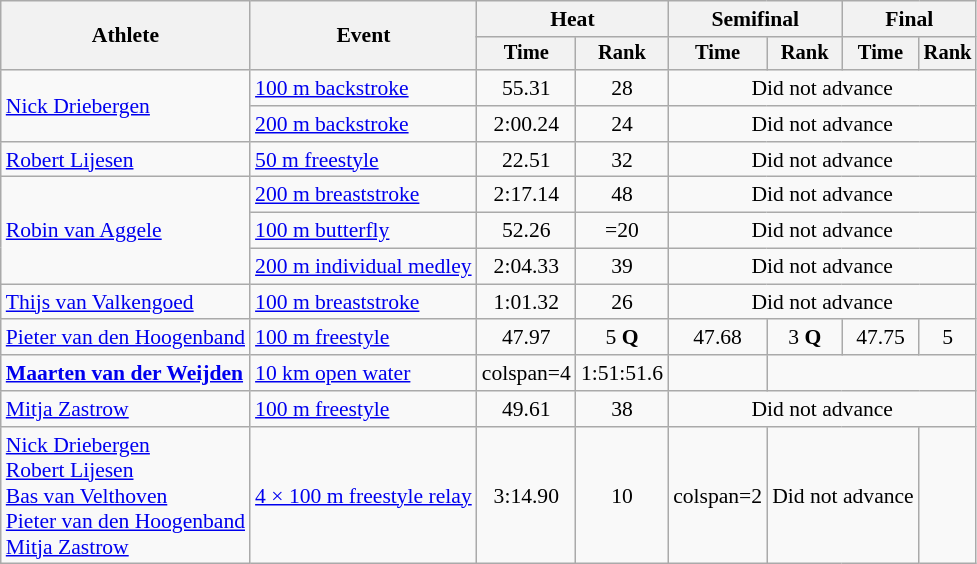<table class=wikitable style="font-size:90%">
<tr>
<th rowspan="2">Athlete</th>
<th rowspan="2">Event</th>
<th colspan="2">Heat</th>
<th colspan="2">Semifinal</th>
<th colspan="2">Final</th>
</tr>
<tr style="font-size:95%">
<th>Time</th>
<th>Rank</th>
<th>Time</th>
<th>Rank</th>
<th>Time</th>
<th>Rank</th>
</tr>
<tr align=center>
<td align=left rowspan=2><a href='#'>Nick Driebergen</a></td>
<td align=left><a href='#'>100 m backstroke</a></td>
<td>55.31</td>
<td>28</td>
<td colspan=4>Did not advance</td>
</tr>
<tr align=center>
<td align=left><a href='#'>200 m backstroke</a></td>
<td>2:00.24</td>
<td>24</td>
<td colspan=4>Did not advance</td>
</tr>
<tr align=center>
<td align=left><a href='#'>Robert Lijesen</a></td>
<td align=left><a href='#'>50 m freestyle</a></td>
<td>22.51</td>
<td>32</td>
<td colspan=4>Did not advance</td>
</tr>
<tr align=center>
<td align=left rowspan=3><a href='#'>Robin van Aggele</a></td>
<td align=left><a href='#'>200 m breaststroke</a></td>
<td>2:17.14</td>
<td>48</td>
<td colspan=4>Did not advance</td>
</tr>
<tr align=center>
<td align=left><a href='#'>100 m butterfly</a></td>
<td>52.26</td>
<td>=20</td>
<td colspan=4>Did not advance</td>
</tr>
<tr align=center>
<td align=left><a href='#'>200 m individual medley</a></td>
<td>2:04.33</td>
<td>39</td>
<td colspan=4>Did not advance</td>
</tr>
<tr align=center>
<td align=left><a href='#'>Thijs van Valkengoed</a></td>
<td align=left><a href='#'>100 m breaststroke</a></td>
<td>1:01.32</td>
<td>26</td>
<td colspan=4>Did not advance</td>
</tr>
<tr align=center>
<td align=left><a href='#'>Pieter van den Hoogenband</a></td>
<td align=left><a href='#'>100 m freestyle</a></td>
<td>47.97</td>
<td>5 <strong>Q</strong></td>
<td>47.68</td>
<td>3 <strong>Q</strong></td>
<td>47.75</td>
<td>5</td>
</tr>
<tr align=center>
<td align=left><strong><a href='#'>Maarten van der Weijden</a></strong></td>
<td align=left><a href='#'>10 km open water</a></td>
<td>colspan=4 </td>
<td>1:51:51.6</td>
<td></td>
</tr>
<tr align=center>
<td align=left><a href='#'>Mitja Zastrow</a></td>
<td align=left><a href='#'>100 m freestyle</a></td>
<td>49.61</td>
<td>38</td>
<td colspan=4>Did not advance</td>
</tr>
<tr align=center>
<td align=left><a href='#'>Nick Driebergen</a><br><a href='#'>Robert Lijesen</a><br><a href='#'>Bas van Velthoven</a><br><a href='#'>Pieter van den Hoogenband</a><br><a href='#'>Mitja Zastrow</a></td>
<td align=left><a href='#'>4 × 100 m freestyle relay</a></td>
<td>3:14.90</td>
<td>10</td>
<td>colspan=2 </td>
<td colspan=2>Did not advance</td>
</tr>
</table>
